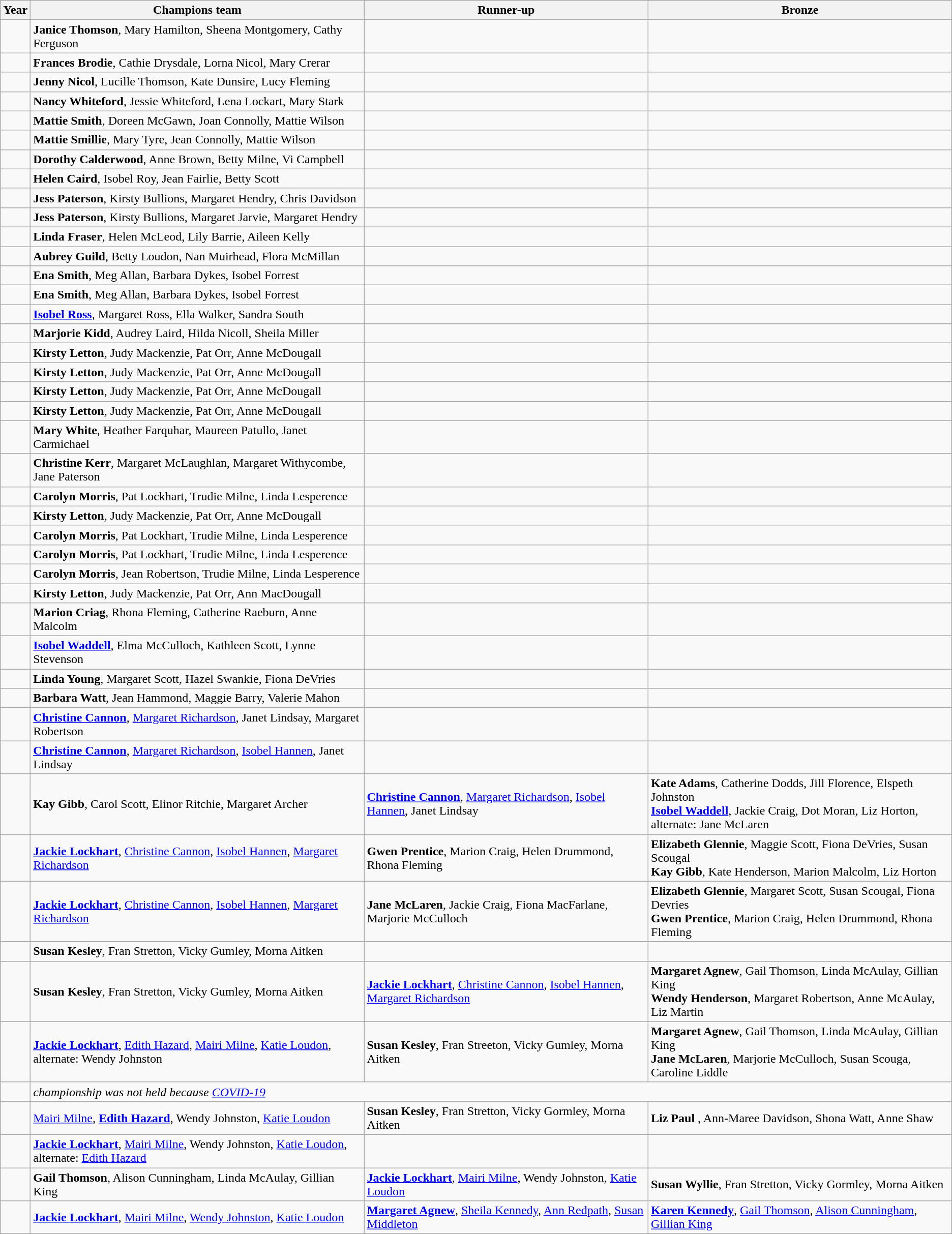<table class="wikitable">
<tr>
<th scope="col">Year</th>
<th scope="col">Champions team</th>
<th scope="col">Runner-up</th>
<th scope="col">Bronze</th>
</tr>
<tr>
<td></td>
<td><strong>Janice Thomson</strong>, Mary Hamilton, Sheena Montgomery, Cathy Ferguson</td>
<td></td>
<td></td>
</tr>
<tr>
<td></td>
<td><strong>Frances Brodie</strong>, Cathie Drysdale, Lorna Nicol, Mary Crerar</td>
<td></td>
<td></td>
</tr>
<tr>
<td></td>
<td><strong>Jenny Nicol</strong>, Lucille Thomson, Kate Dunsire, Lucy Fleming</td>
<td></td>
<td></td>
</tr>
<tr>
<td></td>
<td><strong>Nancy Whiteford</strong>, Jessie Whiteford, Lena Lockart, Mary Stark</td>
<td></td>
<td></td>
</tr>
<tr>
<td></td>
<td><strong>Mattie Smith</strong>, Doreen McGawn, Joan Connolly, Mattie Wilson</td>
<td></td>
<td></td>
</tr>
<tr>
<td></td>
<td><strong>Mattie Smillie</strong>, Mary Tyre, Jean Connolly, Mattie Wilson</td>
<td></td>
<td></td>
</tr>
<tr>
<td></td>
<td><strong>Dorothy Calderwood</strong>, Anne Brown, Betty Milne, Vi Campbell</td>
<td></td>
<td></td>
</tr>
<tr>
<td></td>
<td><strong>Helen Caird</strong>, Isobel Roy, Jean Fairlie, Betty Scott</td>
<td></td>
<td></td>
</tr>
<tr>
<td></td>
<td><strong>Jess Paterson</strong>, Kirsty Bullions, Margaret Hendry, Chris Davidson</td>
<td></td>
<td></td>
</tr>
<tr>
<td></td>
<td><strong>Jess Paterson</strong>, Kirsty Bullions, Margaret Jarvie, Margaret Hendry</td>
<td></td>
<td></td>
</tr>
<tr>
<td></td>
<td><strong>Linda Fraser</strong>, Helen McLeod, Lily Barrie, Aileen Kelly</td>
<td></td>
<td></td>
</tr>
<tr>
<td></td>
<td><strong>Aubrey Guild</strong>, Betty Loudon, Nan Muirhead, Flora McMillan</td>
<td></td>
<td></td>
</tr>
<tr>
<td></td>
<td><strong>Ena Smith</strong>, Meg Allan, Barbara Dykes, Isobel Forrest</td>
<td></td>
<td></td>
</tr>
<tr>
<td></td>
<td><strong>Ena Smith</strong>, Meg Allan, Barbara Dykes, Isobel Forrest</td>
<td></td>
<td></td>
</tr>
<tr>
<td></td>
<td><strong><a href='#'>Isobel Ross</a></strong>, Margaret Ross, Ella Walker, Sandra South</td>
<td></td>
<td></td>
</tr>
<tr>
<td></td>
<td><strong>Marjorie Kidd</strong>, Audrey Laird, Hilda Nicoll, Sheila Miller</td>
<td></td>
<td></td>
</tr>
<tr>
<td></td>
<td><strong>Kirsty Letton</strong>, Judy Mackenzie, Pat Orr, Anne McDougall</td>
<td></td>
<td></td>
</tr>
<tr>
<td></td>
<td><strong>Kirsty Letton</strong>, Judy Mackenzie, Pat Orr, Anne McDougall</td>
<td></td>
<td></td>
</tr>
<tr>
<td></td>
<td><strong>Kirsty Letton</strong>, Judy Mackenzie, Pat Orr, Anne McDougall</td>
<td></td>
<td></td>
</tr>
<tr>
<td></td>
<td><strong>Kirsty Letton</strong>, Judy Mackenzie, Pat Orr, Anne McDougall</td>
<td></td>
<td></td>
</tr>
<tr>
<td></td>
<td><strong>Mary White</strong>, Heather Farquhar, Maureen Patullo, Janet Carmichael</td>
<td></td>
<td></td>
</tr>
<tr>
<td></td>
<td><strong>Christine Kerr</strong>, Margaret McLaughlan, Margaret Withycombe, Jane Paterson</td>
<td></td>
<td></td>
</tr>
<tr>
<td></td>
<td><strong>Carolyn Morris</strong>, Pat Lockhart, Trudie Milne, Linda Lesperence</td>
<td></td>
<td></td>
</tr>
<tr>
<td></td>
<td><strong>Kirsty Letton</strong>, Judy Mackenzie, Pat Orr, Anne McDougall</td>
<td></td>
<td></td>
</tr>
<tr>
<td></td>
<td><strong>Carolyn Morris</strong>, Pat Lockhart, Trudie Milne, Linda Lesperence</td>
<td></td>
<td></td>
</tr>
<tr>
<td></td>
<td><strong>Carolyn Morris</strong>, Pat Lockhart, Trudie Milne, Linda Lesperence</td>
<td></td>
<td></td>
</tr>
<tr>
<td></td>
<td><strong>Carolyn Morris</strong>, Jean Robertson, Trudie Milne, Linda Lesperence</td>
<td></td>
<td></td>
</tr>
<tr>
<td></td>
<td><strong>Kirsty Letton</strong>, Judy Mackenzie, Pat Orr, Ann MacDougall</td>
<td></td>
<td></td>
</tr>
<tr>
<td></td>
<td><strong>Marion Criag</strong>, Rhona Fleming, Catherine Raeburn, Anne Malcolm</td>
<td></td>
<td></td>
</tr>
<tr>
<td></td>
<td><strong><a href='#'>Isobel Waddell</a></strong>, Elma McCulloch, Kathleen Scott, Lynne Stevenson</td>
<td></td>
<td></td>
</tr>
<tr>
<td></td>
<td><strong>Linda Young</strong>, Margaret Scott, Hazel Swankie, Fiona DeVries</td>
<td></td>
<td></td>
</tr>
<tr>
<td></td>
<td><strong>Barbara Watt</strong>, Jean Hammond, Maggie Barry, Valerie Mahon</td>
<td></td>
<td></td>
</tr>
<tr>
<td></td>
<td><strong><a href='#'>Christine Cannon</a></strong>, <a href='#'>Margaret Richardson</a>, Janet Lindsay, Margaret Robertson</td>
<td></td>
<td></td>
</tr>
<tr>
<td></td>
<td><strong><a href='#'>Christine Cannon</a></strong>, <a href='#'>Margaret Richardson</a>, <a href='#'>Isobel Hannen</a>, Janet Lindsay</td>
<td></td>
<td></td>
</tr>
<tr>
<td></td>
<td><strong>Kay Gibb</strong>, Carol Scott, Elinor Ritchie, Margaret Archer</td>
<td><strong><a href='#'>Christine Cannon</a></strong>, <a href='#'>Margaret Richardson</a>, <a href='#'>Isobel Hannen</a>, Janet Lindsay</td>
<td><strong>Kate Adams</strong>, Catherine Dodds, Jill Florence, Elspeth Johnston<br><strong><a href='#'>Isobel Waddell</a></strong>, Jackie Craig, Dot Moran, Liz Horton, alternate: Jane McLaren</td>
</tr>
<tr>
<td></td>
<td><strong><a href='#'>Jackie Lockhart</a></strong>, <a href='#'>Christine Cannon</a>, <a href='#'>Isobel Hannen</a>, <a href='#'>Margaret Richardson</a></td>
<td><strong>Gwen Prentice</strong>, Marion Craig, Helen Drummond, Rhona Fleming</td>
<td><strong>Elizabeth Glennie</strong>, Maggie Scott, Fiona DeVries, Susan Scougal<br><strong>Kay Gibb</strong>, Kate Henderson, Marion Malcolm, Liz Horton</td>
</tr>
<tr>
<td></td>
<td><strong><a href='#'>Jackie Lockhart</a></strong>, <a href='#'>Christine Cannon</a>, <a href='#'>Isobel Hannen</a>, <a href='#'>Margaret Richardson</a></td>
<td><strong>Jane McLaren</strong>, Jackie Craig, Fiona MacFarlane, Marjorie McCulloch</td>
<td><strong>Elizabeth Glennie</strong>, Margaret Scott, Susan Scougal, Fiona Devries<br><strong>Gwen Prentice</strong>, Marion Craig, Helen Drummond, Rhona Fleming</td>
</tr>
<tr>
<td></td>
<td><strong>Susan Kesley</strong>, Fran Stretton, Vicky Gumley, Morna Aitken</td>
<td></td>
<td></td>
</tr>
<tr>
<td></td>
<td><strong>Susan Kesley</strong>, Fran Stretton, Vicky Gumley, Morna Aitken</td>
<td><strong><a href='#'>Jackie Lockhart</a></strong>, <a href='#'>Christine Cannon</a>, <a href='#'>Isobel Hannen</a>, <a href='#'>Margaret Richardson</a></td>
<td><strong>Margaret Agnew</strong>, Gail Thomson, Linda McAulay, Gillian King<br><strong>Wendy Henderson</strong>, Margaret Robertson, Anne McAulay, Liz Martin</td>
</tr>
<tr>
<td></td>
<td><strong><a href='#'>Jackie Lockhart</a></strong>, <a href='#'>Edith Hazard</a>, <a href='#'>Mairi Milne</a>, <a href='#'>Katie Loudon</a>, alternate: Wendy Johnston</td>
<td><strong>Susan Kesley</strong>, Fran Streeton, Vicky Gumley, Morna Aitken</td>
<td><strong>Margaret Agnew</strong>, Gail Thomson, Linda McAulay, Gillian King<br><strong>Jane McLaren</strong>, Marjorie McCulloch, Susan Scouga, Caroline Liddle</td>
</tr>
<tr>
<td></td>
<td colspan="3"><em>championship was not held because <a href='#'>COVID-19</a></em></td>
</tr>
<tr>
<td></td>
<td><a href='#'>Mairi Milne</a>, <strong><a href='#'>Edith Hazard</a></strong>, Wendy Johnston, <a href='#'>Katie Loudon</a></td>
<td><strong>Susan Kesley</strong>, Fran Stretton, Vicky Gormley, Morna Aitken</td>
<td><strong>Liz Paul </strong>, Ann-Maree Davidson, Shona Watt, Anne Shaw</td>
</tr>
<tr>
<td></td>
<td><strong><a href='#'>Jackie Lockhart</a></strong>, <a href='#'>Mairi Milne</a>, Wendy Johnston, <a href='#'>Katie Loudon</a>, alternate: <a href='#'>Edith Hazard</a></td>
<td></td>
<td></td>
</tr>
<tr>
<td></td>
<td><strong>Gail Thomson</strong>, Alison Cunningham, Linda McAulay, Gillian King</td>
<td><strong><a href='#'>Jackie Lockhart</a></strong>, <a href='#'>Mairi Milne</a>, Wendy Johnston, <a href='#'>Katie Loudon</a></td>
<td><strong>Susan Wyllie</strong>, Fran Stretton, Vicky Gormley, Morna Aitken</td>
</tr>
<tr>
<td></td>
<td><strong><a href='#'>Jackie Lockhart</a></strong>, <a href='#'>Mairi Milne</a>, <a href='#'>Wendy Johnston</a>, <a href='#'>Katie Loudon</a></td>
<td><strong><a href='#'>Margaret Agnew</a></strong>, <a href='#'>Sheila Kennedy</a>, <a href='#'>Ann Redpath</a>, <a href='#'>Susan Middleton</a></td>
<td><strong><a href='#'>Karen Kennedy</a></strong>, <a href='#'>Gail Thomson</a>, <a href='#'>Alison Cunningham</a>, <a href='#'>Gillian King</a></td>
</tr>
</table>
